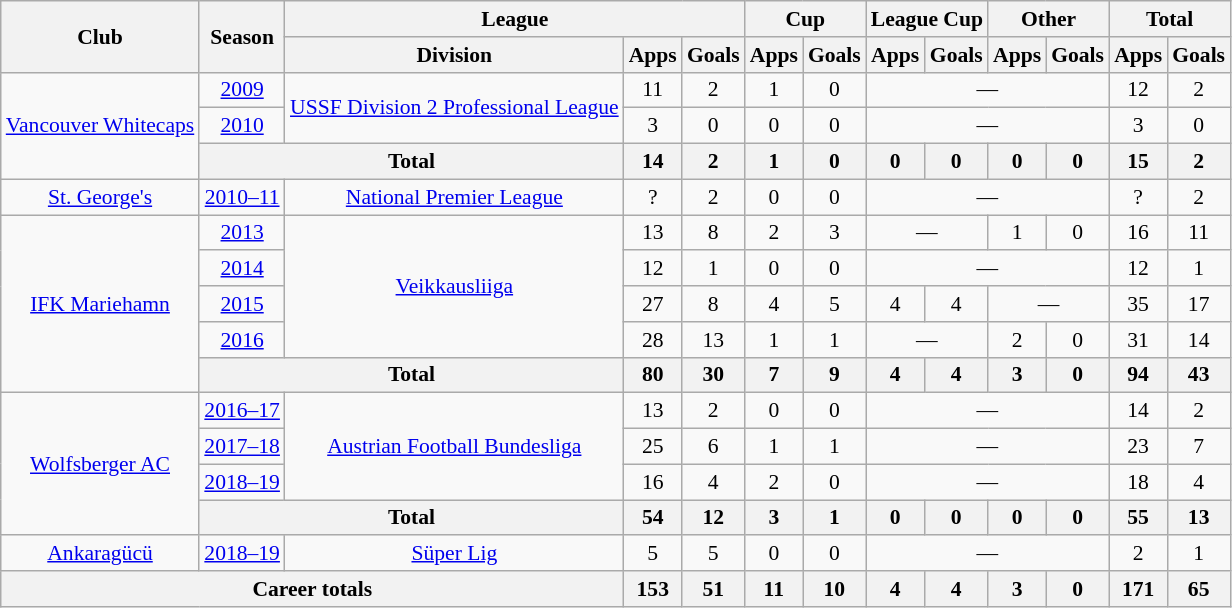<table class="wikitable" style="font-size:90%; text-align: center">
<tr>
<th rowspan="2">Club</th>
<th rowspan="2">Season</th>
<th colspan="3">League</th>
<th colspan="2">Cup</th>
<th colspan="2">League Cup</th>
<th colspan="2">Other</th>
<th colspan="2">Total</th>
</tr>
<tr>
<th>Division</th>
<th>Apps</th>
<th>Goals</th>
<th>Apps</th>
<th>Goals</th>
<th>Apps</th>
<th>Goals</th>
<th>Apps</th>
<th>Goals</th>
<th>Apps</th>
<th>Goals</th>
</tr>
<tr>
<td rowspan="3"><a href='#'>Vancouver Whitecaps</a></td>
<td><a href='#'>2009</a></td>
<td rowspan="2"><a href='#'>USSF Division 2 Professional League</a></td>
<td>11</td>
<td>2</td>
<td>1</td>
<td>0</td>
<td colspan="4">—</td>
<td>12</td>
<td>2</td>
</tr>
<tr>
<td><a href='#'>2010</a></td>
<td>3</td>
<td>0</td>
<td>0</td>
<td>0</td>
<td colspan="4">—</td>
<td>3</td>
<td>0</td>
</tr>
<tr>
<th colspan="2">Total</th>
<th>14</th>
<th>2</th>
<th>1</th>
<th>0</th>
<th>0</th>
<th>0</th>
<th>0</th>
<th>0</th>
<th>15</th>
<th>2</th>
</tr>
<tr>
<td><a href='#'>St. George's</a></td>
<td><a href='#'>2010–11</a></td>
<td><a href='#'>National Premier League</a></td>
<td>?</td>
<td>2</td>
<td>0</td>
<td>0</td>
<td colspan="4">—</td>
<td>?</td>
<td>2</td>
</tr>
<tr>
<td rowspan="5"><a href='#'>IFK Mariehamn</a></td>
<td><a href='#'>2013</a></td>
<td rowspan="4"><a href='#'>Veikkausliiga</a></td>
<td>13</td>
<td>8</td>
<td>2</td>
<td>3</td>
<td colspan="2">—</td>
<td>1</td>
<td>0</td>
<td>16</td>
<td>11</td>
</tr>
<tr>
<td><a href='#'>2014</a></td>
<td>12</td>
<td>1</td>
<td>0</td>
<td>0</td>
<td colspan="4">—</td>
<td>12</td>
<td>1</td>
</tr>
<tr>
<td><a href='#'>2015</a></td>
<td>27</td>
<td>8</td>
<td>4</td>
<td>5</td>
<td>4</td>
<td>4</td>
<td colspan="2">—</td>
<td>35</td>
<td>17</td>
</tr>
<tr>
<td><a href='#'>2016</a></td>
<td>28</td>
<td>13</td>
<td>1</td>
<td>1</td>
<td colspan="2">—</td>
<td>2</td>
<td>0</td>
<td>31</td>
<td>14</td>
</tr>
<tr>
<th colspan="2">Total</th>
<th>80</th>
<th>30</th>
<th>7</th>
<th>9</th>
<th>4</th>
<th>4</th>
<th>3</th>
<th>0</th>
<th>94</th>
<th>43</th>
</tr>
<tr>
<td rowspan="4"><a href='#'>Wolfsberger AC</a></td>
<td><a href='#'>2016–17</a></td>
<td rowspan="3"><a href='#'>Austrian Football Bundesliga</a></td>
<td>13</td>
<td>2</td>
<td>0</td>
<td>0</td>
<td colspan="4">—</td>
<td>14</td>
<td>2</td>
</tr>
<tr>
<td><a href='#'>2017–18</a></td>
<td>25</td>
<td>6</td>
<td>1</td>
<td>1</td>
<td colspan="4">—</td>
<td>23</td>
<td>7</td>
</tr>
<tr>
<td><a href='#'>2018–19</a></td>
<td>16</td>
<td>4</td>
<td>2</td>
<td>0</td>
<td colspan="4">—</td>
<td>18</td>
<td>4</td>
</tr>
<tr>
<th colspan="2">Total</th>
<th>54</th>
<th>12</th>
<th>3</th>
<th>1</th>
<th>0</th>
<th>0</th>
<th>0</th>
<th>0</th>
<th>55</th>
<th>13</th>
</tr>
<tr>
<td><a href='#'>Ankaragücü</a></td>
<td><a href='#'>2018–19</a></td>
<td><a href='#'>Süper Lig</a></td>
<td>5</td>
<td>5</td>
<td>0</td>
<td>0</td>
<td colspan="4">—</td>
<td>2</td>
<td>1</td>
</tr>
<tr>
<th colspan="3">Career totals</th>
<th>153</th>
<th>51</th>
<th>11</th>
<th>10</th>
<th>4</th>
<th>4</th>
<th>3</th>
<th>0</th>
<th>171</th>
<th>65</th>
</tr>
</table>
